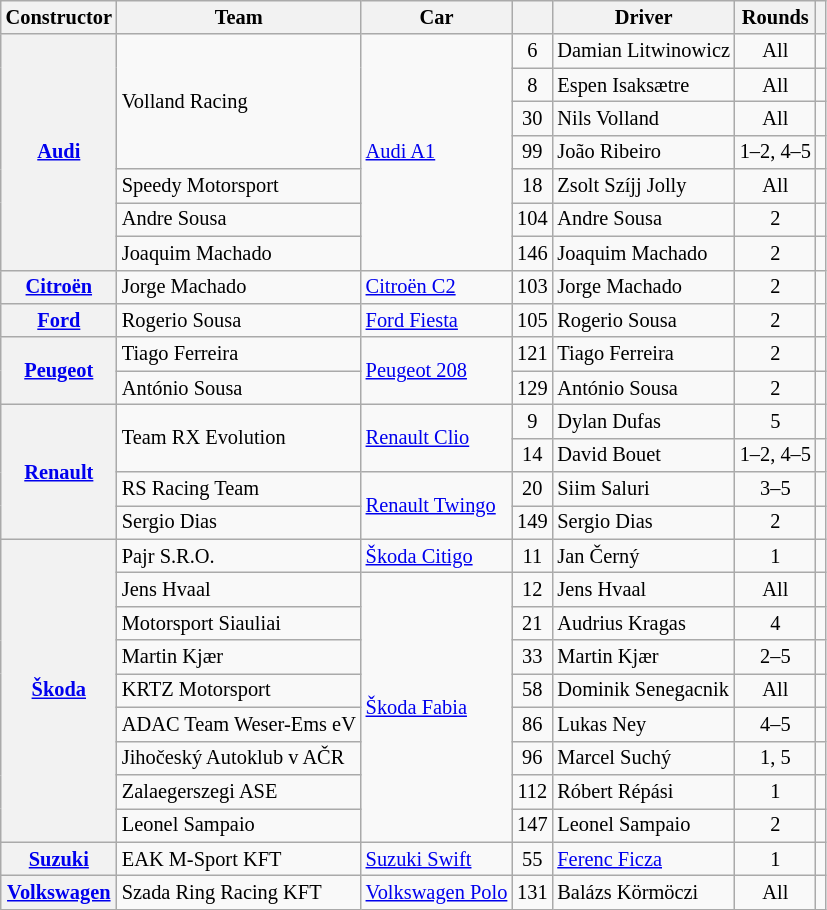<table class="wikitable" style="font-size: 85%">
<tr>
<th>Constructor</th>
<th>Team</th>
<th>Car</th>
<th></th>
<th>Driver</th>
<th>Rounds</th>
<th></th>
</tr>
<tr>
<th rowspan="7"><a href='#'>Audi</a></th>
<td rowspan="4"> Volland Racing</td>
<td rowspan="7"><a href='#'>Audi A1</a></td>
<td align="center">6</td>
<td> Damian Litwinowicz</td>
<td align="center">All</td>
<td align="center"></td>
</tr>
<tr>
<td align="center">8</td>
<td> Espen Isaksætre</td>
<td align="center">All</td>
<td align="center"></td>
</tr>
<tr>
<td align="center">30</td>
<td> Nils Volland</td>
<td align="center">All</td>
<td align="center"></td>
</tr>
<tr>
<td align="center">99</td>
<td> João Ribeiro</td>
<td align="center">1–2, 4–5</td>
<td align="center"></td>
</tr>
<tr>
<td> Speedy Motorsport</td>
<td align="center">18</td>
<td> Zsolt Szíjj Jolly</td>
<td align="center">All</td>
<td align="center"></td>
</tr>
<tr>
<td> Andre Sousa</td>
<td align="center">104</td>
<td> Andre Sousa</td>
<td align="center">2</td>
<td align="center"></td>
</tr>
<tr>
<td> Joaquim Machado</td>
<td align="center">146</td>
<td> Joaquim Machado</td>
<td align="center">2</td>
<td align="center"></td>
</tr>
<tr>
<th><a href='#'>Citroën</a></th>
<td> Jorge Machado</td>
<td><a href='#'>Citroën C2</a></td>
<td align="center">103</td>
<td> Jorge Machado</td>
<td align="center">2</td>
<td align="center"></td>
</tr>
<tr>
<th><a href='#'>Ford</a></th>
<td> Rogerio Sousa</td>
<td><a href='#'>Ford Fiesta</a></td>
<td align="center">105</td>
<td> Rogerio Sousa</td>
<td align="center">2</td>
<td align="center"></td>
</tr>
<tr>
<th rowspan="2"><a href='#'>Peugeot</a></th>
<td> Tiago Ferreira</td>
<td rowspan="2"><a href='#'>Peugeot 208</a></td>
<td align="center">121</td>
<td> Tiago Ferreira</td>
<td align="center">2</td>
<td align="center"></td>
</tr>
<tr>
<td> António Sousa</td>
<td align="center">129</td>
<td> António Sousa</td>
<td align="center">2</td>
<td align="center"></td>
</tr>
<tr>
<th rowspan="4"><a href='#'>Renault</a></th>
<td rowspan="2"> Team RX Evolution</td>
<td rowspan="2"><a href='#'>Renault Clio</a></td>
<td align="center">9</td>
<td> Dylan Dufas</td>
<td align="center">5</td>
<td align="center"></td>
</tr>
<tr>
<td align="center">14</td>
<td> David Bouet</td>
<td align="center">1–2, 4–5</td>
<td align="center"></td>
</tr>
<tr>
<td> RS Racing Team</td>
<td rowspan="2"><a href='#'>Renault Twingo</a></td>
<td align="center">20</td>
<td> Siim Saluri</td>
<td align="center">3–5</td>
<td align="center"></td>
</tr>
<tr>
<td> Sergio Dias</td>
<td align="center">149</td>
<td> Sergio Dias</td>
<td align="center">2</td>
<td align="center"></td>
</tr>
<tr>
<th rowspan="9"><a href='#'>Škoda</a></th>
<td> Pajr S.R.O.</td>
<td><a href='#'>Škoda Citigo</a></td>
<td align="center">11</td>
<td> Jan Černý</td>
<td align="center">1</td>
<td align="center"></td>
</tr>
<tr>
<td> Jens Hvaal</td>
<td rowspan="8"><a href='#'>Škoda Fabia</a></td>
<td align="center">12</td>
<td> Jens Hvaal</td>
<td align="center">All</td>
<td align="center"></td>
</tr>
<tr>
<td> Motorsport Siauliai</td>
<td align="center">21</td>
<td> Audrius Kragas</td>
<td align="center">4</td>
<td align="center"></td>
</tr>
<tr>
<td> Martin Kjær</td>
<td align="center">33</td>
<td> Martin Kjær</td>
<td align="center">2–5</td>
<td align="center"></td>
</tr>
<tr>
<td> KRTZ Motorsport</td>
<td align="center">58</td>
<td> Dominik Senegacnik</td>
<td align="center">All</td>
<td align="center"></td>
</tr>
<tr>
<td> ADAC Team Weser-Ems eV</td>
<td align="center">86</td>
<td> Lukas Ney</td>
<td align="center">4–5</td>
<td align="center"></td>
</tr>
<tr>
<td> Jihočeský Autoklub v AČR</td>
<td align="center">96</td>
<td> Marcel Suchý</td>
<td align="center">1, 5</td>
<td align="center"></td>
</tr>
<tr>
<td> Zalaegerszegi ASE</td>
<td align="center">112</td>
<td> Róbert Répási</td>
<td align="center">1</td>
<td align="center"></td>
</tr>
<tr>
<td> Leonel Sampaio</td>
<td align="center">147</td>
<td> Leonel Sampaio</td>
<td align="center">2</td>
<td align="center"></td>
</tr>
<tr>
<th><a href='#'>Suzuki</a></th>
<td> EAK M-Sport KFT</td>
<td><a href='#'>Suzuki Swift</a></td>
<td align="center">55</td>
<td> <a href='#'>Ferenc Ficza</a></td>
<td align="center">1</td>
<td align="center"></td>
</tr>
<tr>
<th><a href='#'>Volkswagen</a></th>
<td> Szada Ring Racing KFT</td>
<td><a href='#'>Volkswagen Polo</a></td>
<td align="center">131</td>
<td> Balázs Körmöczi</td>
<td align="center">All</td>
<td align="center"></td>
</tr>
</table>
